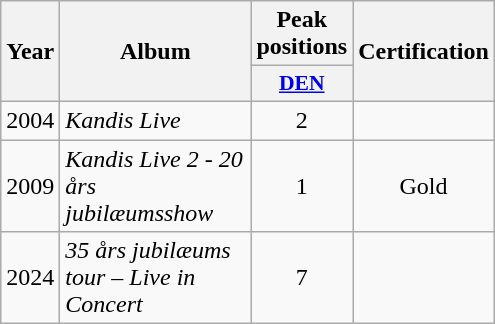<table class="wikitable">
<tr>
<th align="center" rowspan="2" width="10">Year</th>
<th align="center" rowspan="2" width="120">Album</th>
<th align="center" colspan="1" width="20">Peak positions</th>
<th align="center" rowspan="2" width="70">Certification</th>
</tr>
<tr>
<th scope="col" style="width:3em;font-size:90%;"><a href='#'>DEN</a><br></th>
</tr>
<tr>
<td style="text-align:center;">2004</td>
<td><em>Kandis Live</em></td>
<td style="text-align:center;">2</td>
<td style="text-align:center;"></td>
</tr>
<tr>
<td style="text-align:center;">2009</td>
<td><em>Kandis Live 2 - 20 års jubilæumsshow</em></td>
<td style="text-align:center;">1</td>
<td style="text-align:center;">Gold</td>
</tr>
<tr>
<td style="text-align:center;">2024</td>
<td><em>35 års jubilæums tour – Live in Concert</em></td>
<td style="text-align:center;">7<br></td>
<td></td>
</tr>
</table>
